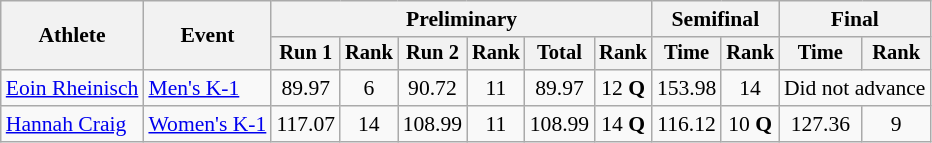<table class="wikitable" style="font-size:90%;">
<tr>
<th rowspan="2">Athlete</th>
<th rowspan="2">Event</th>
<th colspan="6">Preliminary</th>
<th colspan="2">Semifinal</th>
<th colspan="2">Final</th>
</tr>
<tr style="font-size:95%">
<th>Run 1</th>
<th>Rank</th>
<th>Run 2</th>
<th>Rank</th>
<th>Total</th>
<th>Rank</th>
<th>Time</th>
<th>Rank</th>
<th>Time</th>
<th>Rank</th>
</tr>
<tr align=center>
<td align=left><a href='#'>Eoin Rheinisch</a></td>
<td align=left><a href='#'>Men's K-1</a></td>
<td>89.97</td>
<td>6</td>
<td>90.72</td>
<td>11</td>
<td>89.97</td>
<td>12 <strong>Q</strong></td>
<td>153.98</td>
<td>14</td>
<td colspan=2>Did not advance</td>
</tr>
<tr align=center>
<td align=left><a href='#'>Hannah Craig</a></td>
<td align=left><a href='#'>Women's K-1</a></td>
<td>117.07</td>
<td>14</td>
<td>108.99</td>
<td>11</td>
<td>108.99</td>
<td>14 <strong>Q</strong></td>
<td>116.12</td>
<td>10 <strong>Q</strong></td>
<td>127.36</td>
<td>9</td>
</tr>
</table>
